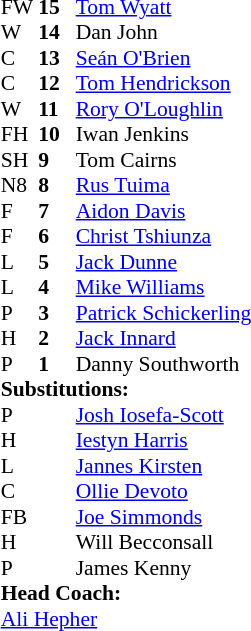<table cellspacing="0" cellpadding="0" style="font-size:90%; margin:0.2em auto;">
<tr>
<th width="25"></th>
<th width="25"></th>
</tr>
<tr>
<td>FW</td>
<td><strong>15</strong></td>
<td> <a href='#'>Tom Wyatt</a></td>
</tr>
<tr>
<td>W</td>
<td><strong>14</strong></td>
<td> Dan John</td>
</tr>
<tr>
<td>C</td>
<td><strong> 13</strong></td>
<td> <a href='#'>Seán O'Brien</a></td>
</tr>
<tr>
<td>C</td>
<td><strong>12 </strong></td>
<td> <a href='#'>Tom Hendrickson</a></td>
<td></td>
<td></td>
</tr>
<tr>
<td>W</td>
<td><strong>11 </strong></td>
<td> <a href='#'>Rory O'Loughlin</a></td>
</tr>
<tr>
<td>FH</td>
<td><strong>10</strong></td>
<td> Iwan Jenkins</td>
<td></td>
<td></td>
</tr>
<tr>
<td>SH</td>
<td><strong>9</strong></td>
<td> Tom Cairns</td>
<td></td>
<td></td>
</tr>
<tr>
<td>N8</td>
<td><strong>8</strong></td>
<td> <a href='#'>Rus Tuima</a></td>
</tr>
<tr>
<td>F</td>
<td><strong>7</strong></td>
<td> <a href='#'>Aidon Davis</a></td>
</tr>
<tr>
<td>F</td>
<td><strong>6</strong></td>
<td> <a href='#'>Christ Tshiunza</a></td>
</tr>
<tr>
<td>L</td>
<td><strong>5</strong></td>
<td> <a href='#'>Jack Dunne</a></td>
</tr>
<tr>
<td>L</td>
<td><strong>4</strong></td>
<td> <a href='#'>Mike Williams</a></td>
<td></td>
<td></td>
</tr>
<tr>
<td>P</td>
<td><strong>3</strong></td>
<td> <a href='#'>Patrick Schickerling</a></td>
<td></td>
<td></td>
</tr>
<tr>
<td>H</td>
<td><strong>2</strong></td>
<td> <a href='#'>Jack Innard</a></td>
<td></td>
<td></td>
</tr>
<tr>
<td>P</td>
<td><strong>1</strong></td>
<td> Danny Southworth</td>
<td> </td>
<td></td>
</tr>
<tr>
<td colspan=3><strong>Substitutions:</strong></td>
</tr>
<tr>
<td>P</td>
<td><strong> </strong></td>
<td> <a href='#'>Josh Iosefa-Scott</a></td>
<td></td>
<td></td>
</tr>
<tr>
<td>H</td>
<td><strong> </strong></td>
<td> <a href='#'>Iestyn Harris</a></td>
<td></td>
<td></td>
</tr>
<tr>
<td>L</td>
<td><strong> </strong></td>
<td> <a href='#'>Jannes Kirsten</a></td>
<td></td>
<td></td>
</tr>
<tr>
<td>C</td>
<td><strong> </strong></td>
<td> <a href='#'>Ollie Devoto</a></td>
<td></td>
<td></td>
</tr>
<tr>
<td>FB</td>
<td><strong> </strong></td>
<td> <a href='#'>Joe Simmonds</a></td>
<td></td>
<td></td>
</tr>
<tr>
<td>H</td>
<td><strong> </strong></td>
<td> Will Becconsall</td>
<td></td>
<td></td>
</tr>
<tr>
<td>P</td>
<td><strong> </strong></td>
<td> James Kenny</td>
<td></td>
<td></td>
</tr>
<tr>
<td colspan=3><strong>Head Coach:</strong></td>
</tr>
<tr>
<td colspan=4> <a href='#'>Ali Hepher</a></td>
</tr>
</table>
